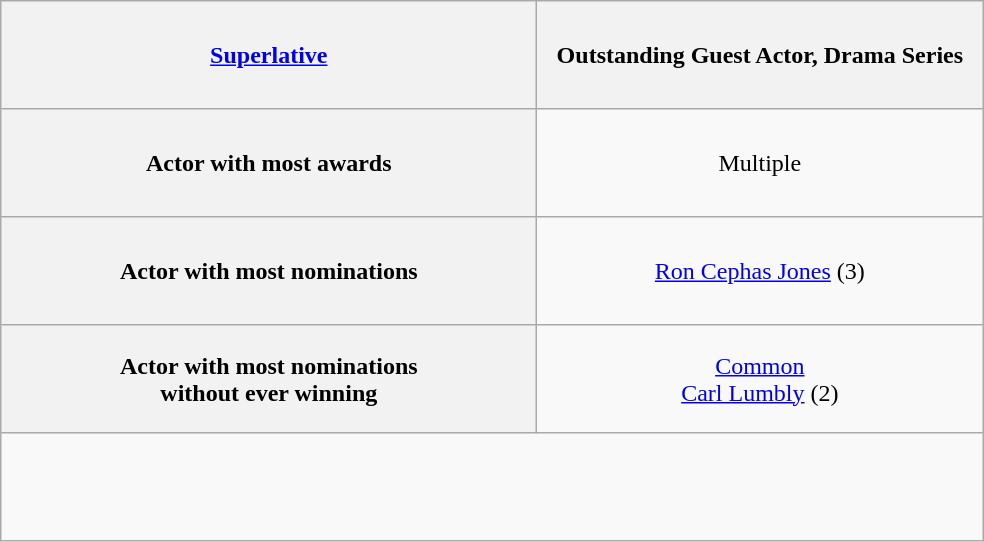<table class="wikitable" style="text-align: center">
<tr style="height:4.5em;">
<th width="350"><strong><a href='#'>Superlative</a></strong></th>
<th colspan="2" width="290"><strong> Outstanding Guest Actor, Drama Series</strong></th>
</tr>
<tr style="height:4.5em;">
<th width="350">Actor with most awards</th>
<td>Multiple</td>
</tr>
<tr style="height:4.5em;">
<th>Actor with most nominations</th>
<td><a href='#'>Ron Cephas Jones</a> (3)</td>
</tr>
<tr style="height:4.5em;">
<th>Actor with most nominations <br> without ever winning</th>
<td><a href='#'>Common</a><br><a href='#'>Carl Lumbly</a> (2)</td>
</tr>
<tr style="height:4.5em;">
</tr>
</table>
